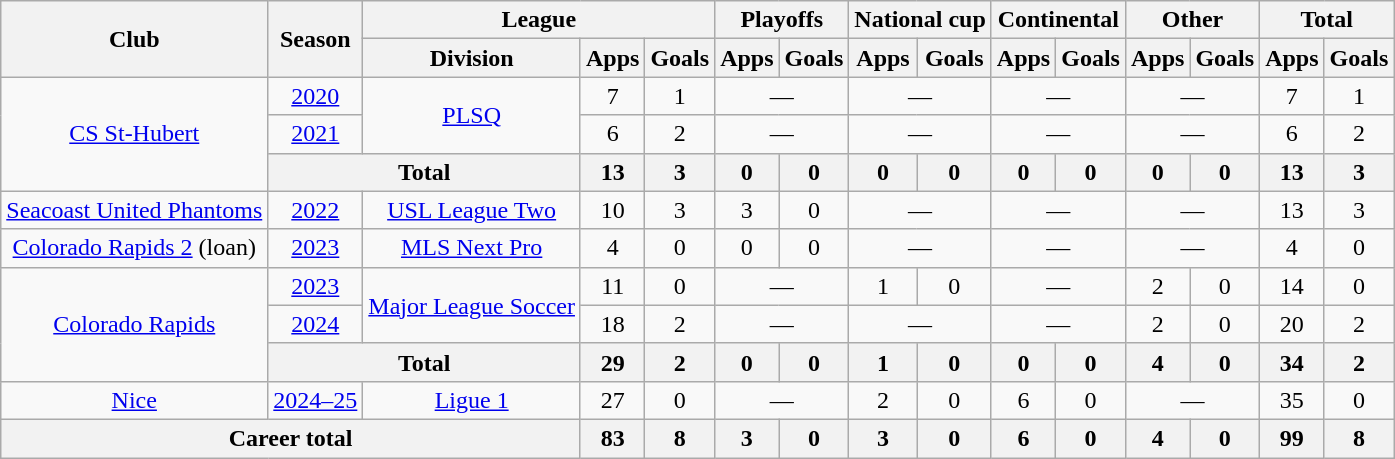<table class="wikitable" style="text-align: center;">
<tr>
<th rowspan="2">Club</th>
<th rowspan="2">Season</th>
<th colspan="3">League</th>
<th colspan="2">Playoffs</th>
<th colspan="2">National cup</th>
<th colspan="2">Continental</th>
<th colspan="2">Other</th>
<th colspan="2">Total</th>
</tr>
<tr>
<th>Division</th>
<th>Apps</th>
<th>Goals</th>
<th>Apps</th>
<th>Goals</th>
<th>Apps</th>
<th>Goals</th>
<th>Apps</th>
<th>Goals</th>
<th>Apps</th>
<th>Goals</th>
<th>Apps</th>
<th>Goals</th>
</tr>
<tr>
<td rowspan="3"><a href='#'>CS St-Hubert</a></td>
<td><a href='#'>2020</a></td>
<td rowspan="2"><a href='#'>PLSQ</a></td>
<td>7</td>
<td>1</td>
<td colspan="2">—</td>
<td colspan="2">—</td>
<td colspan="2">—</td>
<td colspan="2">—</td>
<td>7</td>
<td>1</td>
</tr>
<tr>
<td><a href='#'>2021</a></td>
<td>6</td>
<td>2</td>
<td colspan="2">—</td>
<td colspan="2">—</td>
<td colspan="2">—</td>
<td colspan="2">—</td>
<td>6</td>
<td>2</td>
</tr>
<tr>
<th colspan="2">Total</th>
<th>13</th>
<th>3</th>
<th>0</th>
<th>0</th>
<th>0</th>
<th>0</th>
<th>0</th>
<th>0</th>
<th>0</th>
<th>0</th>
<th>13</th>
<th>3</th>
</tr>
<tr>
<td><a href='#'>Seacoast United Phantoms</a></td>
<td><a href='#'>2022</a></td>
<td><a href='#'>USL League Two</a></td>
<td>10</td>
<td>3</td>
<td>3</td>
<td>0</td>
<td colspan="2">—</td>
<td colspan="2">—</td>
<td colspan="2">—</td>
<td>13</td>
<td>3</td>
</tr>
<tr>
<td><a href='#'>Colorado Rapids 2</a> (loan)</td>
<td><a href='#'>2023</a></td>
<td><a href='#'>MLS Next Pro</a></td>
<td>4</td>
<td>0</td>
<td>0</td>
<td>0</td>
<td colspan="2">—</td>
<td colspan="2">—</td>
<td colspan="2">—</td>
<td>4</td>
<td>0</td>
</tr>
<tr>
<td rowspan="3"><a href='#'>Colorado Rapids</a></td>
<td><a href='#'>2023</a></td>
<td rowspan="2"><a href='#'>Major League Soccer</a></td>
<td>11</td>
<td>0</td>
<td colspan="2">—</td>
<td>1</td>
<td>0</td>
<td colspan="2">—</td>
<td>2</td>
<td>0</td>
<td>14</td>
<td>0</td>
</tr>
<tr>
<td><a href='#'>2024</a></td>
<td>18</td>
<td>2</td>
<td colspan="2">—</td>
<td colspan="2">—</td>
<td colspan="2">—</td>
<td>2</td>
<td>0</td>
<td>20</td>
<td>2</td>
</tr>
<tr>
<th colspan="2">Total</th>
<th>29</th>
<th>2</th>
<th>0</th>
<th>0</th>
<th>1</th>
<th>0</th>
<th>0</th>
<th>0</th>
<th>4</th>
<th>0</th>
<th>34</th>
<th>2</th>
</tr>
<tr>
<td><a href='#'>Nice</a></td>
<td><a href='#'>2024–25</a></td>
<td><a href='#'>Ligue 1</a></td>
<td>27</td>
<td>0</td>
<td colspan="2">—</td>
<td>2</td>
<td>0</td>
<td>6</td>
<td>0</td>
<td colspan="2">—</td>
<td>35</td>
<td>0</td>
</tr>
<tr>
<th colspan="3">Career total</th>
<th>83</th>
<th>8</th>
<th>3</th>
<th>0</th>
<th>3</th>
<th>0</th>
<th>6</th>
<th>0</th>
<th>4</th>
<th>0</th>
<th>99</th>
<th>8</th>
</tr>
</table>
